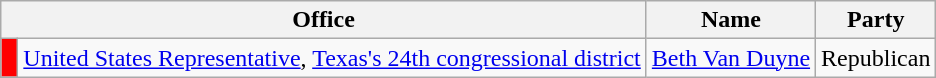<table class="wikitable">
<tr>
<th colspan="2">Office</th>
<th>Name</th>
<th>Party</th>
</tr>
<tr>
<td bgcolor="red"> </td>
<td><a href='#'>United States Representative</a>, <a href='#'>Texas's 24th congressional district</a></td>
<td><a href='#'>Beth Van Duyne</a></td>
<td>Republican</td>
</tr>
</table>
